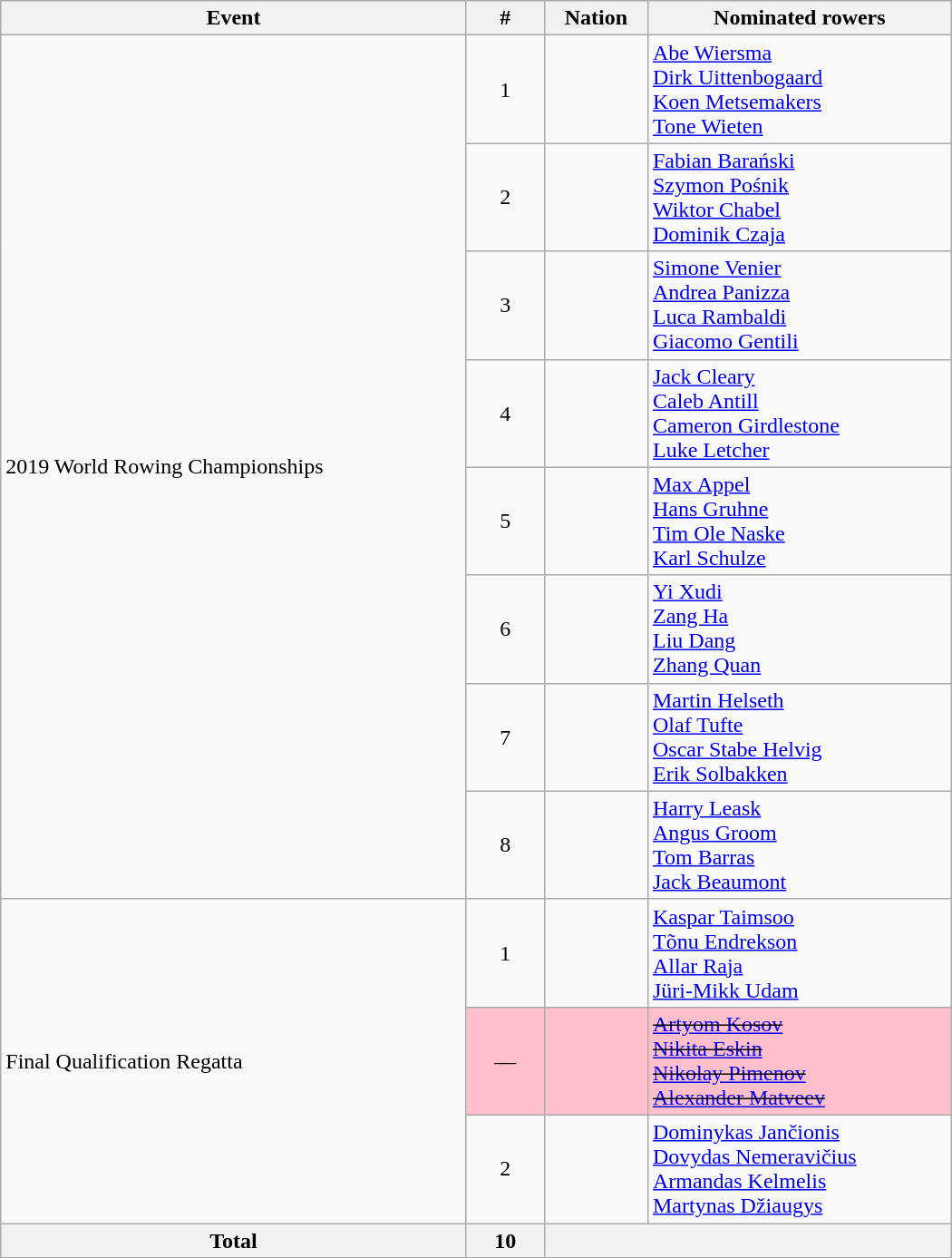<table class="wikitable"  style="width:700px; text-align:center;">
<tr>
<th>Event</th>
<th width=50>#</th>
<th>Nation</th>
<th>Nominated rowers</th>
</tr>
<tr>
<td rowspan=8 align=left>2019 World Rowing Championships</td>
<td>1</td>
<td align=left></td>
<td align=left><a href='#'>Abe Wiersma</a><br><a href='#'>Dirk Uittenbogaard</a><br><a href='#'>Koen Metsemakers</a><br><a href='#'>Tone Wieten</a></td>
</tr>
<tr>
<td>2</td>
<td align=left></td>
<td align=left><a href='#'>Fabian Barański</a><br><a href='#'>Szymon Pośnik</a><br><a href='#'>Wiktor Chabel</a><br><a href='#'>Dominik Czaja</a></td>
</tr>
<tr>
<td>3</td>
<td align=left></td>
<td align=left><a href='#'>Simone Venier</a><br><a href='#'>Andrea Panizza</a><br><a href='#'>Luca Rambaldi</a><br><a href='#'>Giacomo Gentili</a></td>
</tr>
<tr>
<td>4</td>
<td align=left></td>
<td align=left><a href='#'>Jack Cleary</a><br><a href='#'>Caleb Antill</a><br><a href='#'>Cameron Girdlestone</a><br><a href='#'>Luke Letcher</a></td>
</tr>
<tr>
<td>5</td>
<td align=left></td>
<td align=left><a href='#'>Max Appel</a><br><a href='#'>Hans Gruhne</a><br><a href='#'>Tim Ole Naske</a><br><a href='#'>Karl Schulze</a></td>
</tr>
<tr>
<td>6</td>
<td align=left></td>
<td align=left><a href='#'>Yi Xudi</a><br><a href='#'>Zang Ha</a><br><a href='#'>Liu Dang</a><br><a href='#'>Zhang Quan</a></td>
</tr>
<tr>
<td>7</td>
<td align=left></td>
<td align=left><a href='#'>Martin Helseth</a><br><a href='#'>Olaf Tufte</a><br><a href='#'>Oscar Stabe Helvig</a><br><a href='#'>Erik Solbakken</a></td>
</tr>
<tr>
<td>8</td>
<td align=left></td>
<td align=left><a href='#'>Harry Leask</a><br><a href='#'>Angus Groom</a><br><a href='#'>Tom Barras</a><br><a href='#'>Jack Beaumont</a></td>
</tr>
<tr>
<td rowspan=3 align=left>Final Qualification Regatta</td>
<td>1</td>
<td align=left></td>
<td align=left><a href='#'>Kaspar Taimsoo</a><br><a href='#'>Tõnu Endrekson</a><br><a href='#'>Allar Raja</a><br><a href='#'>Jüri-Mikk Udam</a></td>
</tr>
<tr style="background:pink;">
<td>—</td>
<td align=left><s></s></td>
<td align=left><s><a href='#'>Artyom Kosov</a><br><a href='#'>Nikita Eskin</a><br><a href='#'>Nikolay Pimenov</a><br><a href='#'>Alexander Matveev</a></s></td>
</tr>
<tr>
<td>2</td>
<td align=left></td>
<td align=left><a href='#'>Dominykas Jančionis</a><br><a href='#'>Dovydas Nemeravičius</a><br><a href='#'>Armandas Kelmelis</a><br><a href='#'>Martynas Džiaugys</a></td>
</tr>
<tr>
<th>Total</th>
<th>10</th>
<th colspan=2></th>
</tr>
</table>
